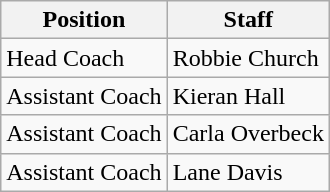<table class="wikitable">
<tr>
<th>Position</th>
<th>Staff</th>
</tr>
<tr>
<td>Head Coach</td>
<td>Robbie Church</td>
</tr>
<tr>
<td>Assistant Coach</td>
<td>Kieran Hall</td>
</tr>
<tr>
<td>Assistant Coach</td>
<td>Carla Overbeck</td>
</tr>
<tr>
<td>Assistant Coach</td>
<td>Lane Davis</td>
</tr>
</table>
